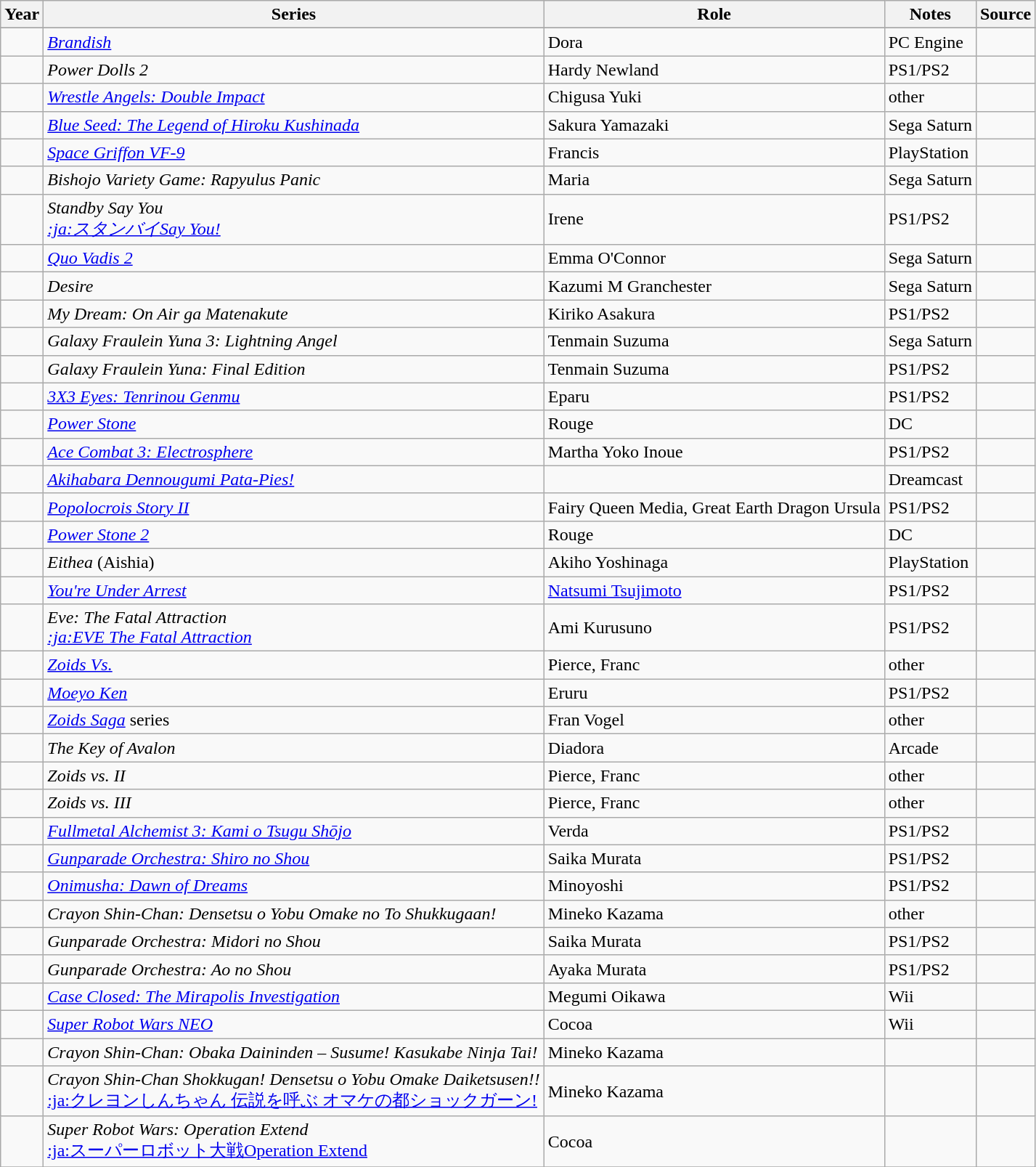<table class="wikitable sortable plainrowheaders">
<tr>
<th>Year</th>
<th>Series</th>
<th>Role</th>
<th class="unsortable">Notes</th>
<th class="unsortable">Source</th>
</tr>
<tr>
</tr>
<tr>
<td></td>
<td><em><a href='#'>Brandish</a></em></td>
<td>Dora</td>
<td>PC Engine</td>
<td></td>
</tr>
<tr>
<td></td>
<td><em>Power Dolls 2</em></td>
<td>Hardy Newland</td>
<td>PS1/PS2</td>
<td></td>
</tr>
<tr>
<td></td>
<td><em><a href='#'>Wrestle Angels: Double Impact</a></em></td>
<td>Chigusa Yuki</td>
<td>other</td>
<td></td>
</tr>
<tr>
<td></td>
<td><em><a href='#'>Blue Seed: The Legend of Hiroku Kushinada</a></em></td>
<td>Sakura Yamazaki</td>
<td>Sega Saturn</td>
<td></td>
</tr>
<tr>
<td></td>
<td><em><a href='#'>Space Griffon VF-9</a></em></td>
<td>Francis</td>
<td>PlayStation</td>
<td></td>
</tr>
<tr>
<td></td>
<td><em>Bishojo Variety Game: Rapyulus Panic</em></td>
<td>Maria</td>
<td>Sega Saturn</td>
<td></td>
</tr>
<tr>
<td></td>
<td><em>Standby Say You<br><a href='#'>:ja:スタンバイSay You!</a></em></td>
<td>Irene</td>
<td>PS1/PS2</td>
<td></td>
</tr>
<tr>
<td></td>
<td><em><a href='#'>Quo Vadis 2</a></em></td>
<td>Emma O'Connor</td>
<td>Sega Saturn</td>
<td></td>
</tr>
<tr>
<td></td>
<td><em>Desire</em></td>
<td>Kazumi M Granchester</td>
<td>Sega Saturn</td>
<td></td>
</tr>
<tr>
<td></td>
<td><em>My Dream: On Air ga Matenakute</em></td>
<td>Kiriko Asakura</td>
<td>PS1/PS2</td>
<td></td>
</tr>
<tr>
<td></td>
<td><em>Galaxy Fraulein Yuna 3: Lightning Angel</em></td>
<td>Tenmain Suzuma</td>
<td>Sega Saturn</td>
<td></td>
</tr>
<tr>
<td></td>
<td><em>Galaxy Fraulein Yuna: Final Edition</em></td>
<td>Tenmain Suzuma</td>
<td>PS1/PS2</td>
<td></td>
</tr>
<tr>
<td></td>
<td><em><a href='#'>3X3 Eyes: Tenrinou Genmu</a></em></td>
<td>Eparu</td>
<td>PS1/PS2</td>
<td></td>
</tr>
<tr>
<td></td>
<td><em><a href='#'>Power Stone</a></em></td>
<td>Rouge</td>
<td>DC</td>
<td></td>
</tr>
<tr>
<td></td>
<td><em><a href='#'>Ace Combat 3: Electrosphere</a></em></td>
<td>Martha Yoko Inoue</td>
<td>PS1/PS2</td>
<td></td>
</tr>
<tr>
<td></td>
<td><em><a href='#'>Akihabara Dennougumi Pata-Pies!</a></em></td>
<td></td>
<td>Dreamcast</td>
<td></td>
</tr>
<tr>
<td></td>
<td><em><a href='#'>Popolocrois Story II</a></em></td>
<td>Fairy Queen Media, Great Earth Dragon Ursula</td>
<td>PS1/PS2</td>
<td></td>
</tr>
<tr>
<td></td>
<td><em><a href='#'>Power Stone 2</a></em></td>
<td>Rouge</td>
<td>DC</td>
<td></td>
</tr>
<tr>
<td></td>
<td><em>Eithea</em> (Aishia)</td>
<td>Akiho Yoshinaga</td>
<td>PlayStation</td>
<td></td>
</tr>
<tr>
<td></td>
<td><em><a href='#'>You're Under Arrest</a></em></td>
<td><a href='#'>Natsumi Tsujimoto</a></td>
<td>PS1/PS2</td>
<td></td>
</tr>
<tr>
<td></td>
<td><em>Eve: The Fatal Attraction<br><a href='#'>:ja:EVE The Fatal Attraction</a></em></td>
<td>Ami Kurusuno</td>
<td>PS1/PS2</td>
<td></td>
</tr>
<tr>
<td></td>
<td><em><a href='#'>Zoids Vs.</a></em></td>
<td>Pierce, Franc</td>
<td>other</td>
<td></td>
</tr>
<tr>
<td></td>
<td><em><a href='#'>Moeyo Ken</a></em></td>
<td>Eruru</td>
<td>PS1/PS2</td>
<td></td>
</tr>
<tr>
<td></td>
<td><em><a href='#'>Zoids Saga</a></em> series</td>
<td>Fran Vogel</td>
<td>other</td>
<td></td>
</tr>
<tr>
<td></td>
<td><em>The Key of Avalon</em></td>
<td>Diadora</td>
<td>Arcade</td>
<td></td>
</tr>
<tr>
<td></td>
<td><em>Zoids vs. II</em></td>
<td>Pierce, Franc</td>
<td>other</td>
<td></td>
</tr>
<tr>
<td></td>
<td><em>Zoids vs. III</em></td>
<td>Pierce, Franc</td>
<td>other</td>
<td></td>
</tr>
<tr>
<td></td>
<td><em><a href='#'>Fullmetal Alchemist 3: Kami o Tsugu Shōjo</a></em></td>
<td>Verda</td>
<td>PS1/PS2</td>
<td></td>
</tr>
<tr>
<td></td>
<td><em><a href='#'>Gunparade Orchestra: Shiro no Shou</a></em></td>
<td>Saika Murata</td>
<td>PS1/PS2</td>
<td></td>
</tr>
<tr>
<td></td>
<td><em><a href='#'>Onimusha: Dawn of Dreams</a></em></td>
<td>Minoyoshi</td>
<td>PS1/PS2</td>
<td></td>
</tr>
<tr>
<td></td>
<td><em>Crayon Shin-Chan: Densetsu o Yobu Omake no To Shukkugaan!</em></td>
<td>Mineko Kazama</td>
<td>other</td>
<td></td>
</tr>
<tr>
<td></td>
<td><em>Gunparade Orchestra: Midori no Shou</em></td>
<td>Saika Murata</td>
<td>PS1/PS2</td>
<td></td>
</tr>
<tr>
<td></td>
<td><em>Gunparade Orchestra: Ao no Shou</em></td>
<td>Ayaka Murata</td>
<td>PS1/PS2</td>
<td></td>
</tr>
<tr>
<td></td>
<td><em><a href='#'>Case Closed: The Mirapolis Investigation</a></em></td>
<td>Megumi Oikawa</td>
<td>Wii</td>
<td></td>
</tr>
<tr>
<td></td>
<td><em><a href='#'>Super Robot Wars NEO</a></em></td>
<td>Cocoa</td>
<td>Wii</td>
<td></td>
</tr>
<tr>
<td></td>
<td><em>Crayon Shin-Chan: Obaka Daininden – Susume! Kasukabe Ninja Tai!</em></td>
<td>Mineko Kazama</td>
<td></td>
<td></td>
</tr>
<tr>
<td></td>
<td><em>Crayon Shin-Chan Shokkugan! Densetsu o Yobu Omake Daiketsusen!!</em><br><a href='#'>:ja:クレヨンしんちゃん 伝説を呼ぶ オマケの都ショックガーン!</a></td>
<td>Mineko Kazama</td>
<td></td>
<td></td>
</tr>
<tr>
<td></td>
<td><em>Super Robot Wars: Operation Extend</em><br><a href='#'>:ja:スーパーロボット大戦Operation Extend</a></td>
<td>Cocoa</td>
<td></td>
<td></td>
</tr>
<tr>
</tr>
</table>
